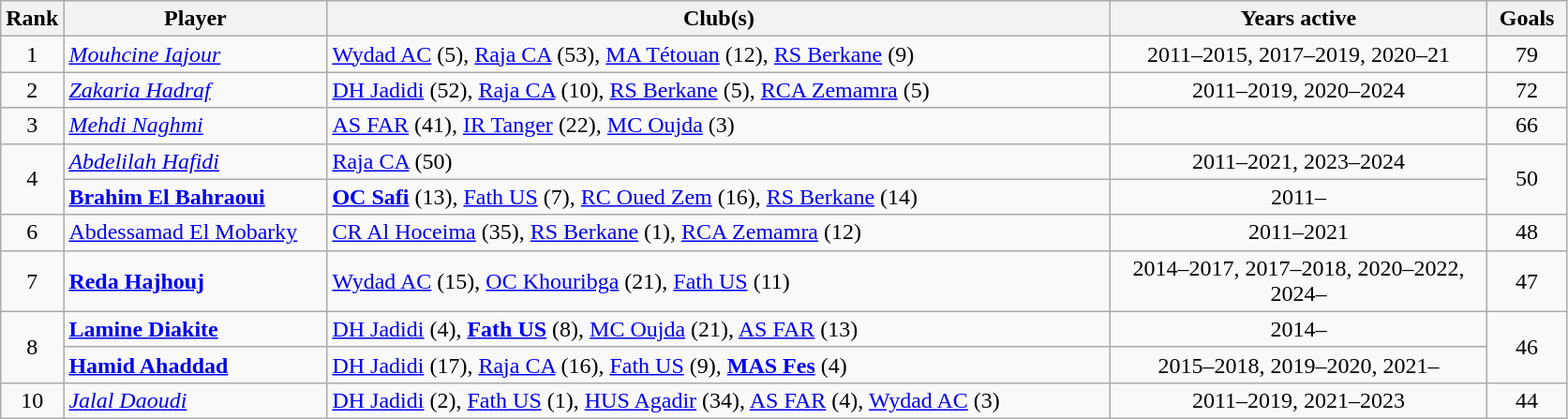<table class="wikitable sortable" style="text-align: center">
<tr>
<th width=10>Rank</th>
<th width=180>Player</th>
<th width=550>Club(s)</th>
<th width=260>Years active</th>
<th width=50>Goals</th>
</tr>
<tr>
<td>1</td>
<td align="left"> <em><a href='#'>Mouhcine Iajour</a></em></td>
<td align="left"><a href='#'>Wydad AC</a> (5), <a href='#'>Raja CA</a> (53), <a href='#'>MA Tétouan</a> (12), <a href='#'>RS Berkane</a> (9)</td>
<td>2011–2015, 2017–2019, 2020–21</td>
<td>79</td>
</tr>
<tr>
<td>2</td>
<td align="left"> <em><a href='#'>Zakaria Hadraf</a></em></td>
<td align="left"><a href='#'>DH Jadidi</a> (52), <a href='#'>Raja CA</a> (10), <a href='#'>RS Berkane</a> (5), <a href='#'>RCA Zemamra</a> (5)</td>
<td>2011–2019, 2020–2024</td>
<td>72</td>
</tr>
<tr>
<td>3</td>
<td align="left"> <em><a href='#'>Mehdi Naghmi</a></em></td>
<td align="left"><a href='#'>AS FAR</a> (41), <a href='#'>IR Tanger</a> (22), <a href='#'>MC Oujda</a> (3)</td>
<td></td>
<td>66</td>
</tr>
<tr>
<td rowspan=2>4</td>
<td align="left"> <em><a href='#'>Abdelilah Hafidi</a></em></td>
<td align="left"><a href='#'>Raja CA</a> (50)</td>
<td>2011–2021, 2023–2024</td>
<td rowspan=2>50</td>
</tr>
<tr>
<td align="left"> <strong><a href='#'>Brahim El Bahraoui</a></strong></td>
<td align="left"><strong><a href='#'>OC Safi</a></strong> (13), <a href='#'>Fath US</a> (7), <a href='#'>RC Oued Zem</a> (16), <a href='#'>RS Berkane</a> (14)</td>
<td>2011–</td>
</tr>
<tr>
<td>6</td>
<td align="left"> <a href='#'>Abdessamad El Mobarky</a></td>
<td align="left"><a href='#'>CR Al Hoceima</a> (35), <a href='#'>RS Berkane</a> (1), <a href='#'>RCA Zemamra</a> (12)</td>
<td>2011–2021</td>
<td>48</td>
</tr>
<tr>
<td>7</td>
<td align="left"> <strong><a href='#'>Reda Hajhouj</a></strong></td>
<td align="left"><a href='#'>Wydad AC</a> (15), <a href='#'>OC Khouribga</a> (21), <a href='#'>Fath US</a> (11)</td>
<td>2014–2017, 2017–2018, 2020–2022, 2024–</td>
<td>47</td>
</tr>
<tr>
<td rowspan=2>8</td>
<td align="left"> <strong><a href='#'>Lamine Diakite</a></strong></td>
<td align="left"><a href='#'>DH Jadidi</a> (4), <strong><a href='#'>Fath US</a></strong> (8), <a href='#'>MC Oujda</a> (21), <a href='#'>AS FAR</a> (13)</td>
<td>2014–</td>
<td rowspan=2>46</td>
</tr>
<tr>
<td align="left"> <strong><a href='#'>Hamid Ahaddad</a></strong></td>
<td align="left"><a href='#'>DH Jadidi</a> (17), <a href='#'>Raja CA</a> (16), <a href='#'>Fath US</a> (9), <strong><a href='#'>MAS Fes</a></strong> (4)</td>
<td>2015–2018, 2019–2020, 2021–</td>
</tr>
<tr>
<td>10</td>
<td align="left"> <em><a href='#'>Jalal Daoudi</a></em></td>
<td align="left"><a href='#'>DH Jadidi</a> (2), <a href='#'>Fath US</a> (1), <a href='#'>HUS Agadir</a> (34), <a href='#'>AS FAR</a> (4), <a href='#'>Wydad AC</a> (3)</td>
<td>2011–2019, 2021–2023</td>
<td>44</td>
</tr>
</table>
